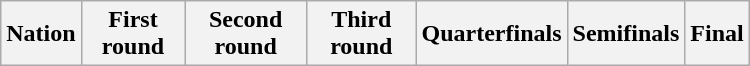<table class="wikitable sortable" style="text-align: center; width:500px ">
<tr>
<th>Nation</th>
<th>First round</th>
<th>Second round</th>
<th>Third round</th>
<th>Quarterfinals</th>
<th>Semifinals</th>
<th>Final</th>
</tr>
</table>
